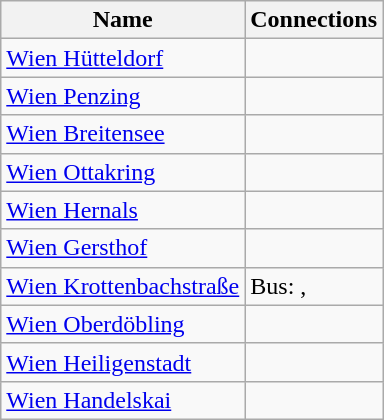<table class="wikitable">
<tr>
<th>Name</th>
<th>Connections</th>
</tr>
<tr>
<td><a href='#'>Wien Hütteldorf</a></td>
<td></td>
</tr>
<tr>
<td><a href='#'>Wien Penzing</a></td>
<td></td>
</tr>
<tr>
<td><a href='#'>Wien Breitensee</a></td>
<td></td>
</tr>
<tr>
<td><a href='#'>Wien Ottakring</a></td>
<td></td>
</tr>
<tr>
<td><a href='#'>Wien Hernals</a></td>
<td></td>
</tr>
<tr>
<td><a href='#'>Wien Gersthof</a></td>
<td></td>
</tr>
<tr>
<td><a href='#'>Wien Krottenbachstraße</a></td>
<td>Bus: , </td>
</tr>
<tr>
<td><a href='#'>Wien Oberdöbling</a></td>
<td></td>
</tr>
<tr>
<td><a href='#'>Wien Heiligenstadt</a></td>
<td></td>
</tr>
<tr>
<td><a href='#'>Wien Handelskai</a></td>
<td></td>
</tr>
</table>
